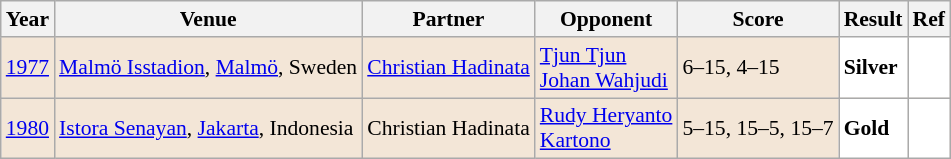<table class="sortable wikitable" style="font-size: 90%;">
<tr>
<th>Year</th>
<th>Venue</th>
<th>Partner</th>
<th>Opponent</th>
<th>Score</th>
<th>Result</th>
<th>Ref</th>
</tr>
<tr style="background:#F3E6D7">
<td align="center"><a href='#'>1977</a></td>
<td align="left"><a href='#'>Malmö Isstadion</a>, <a href='#'>Malmö</a>, Sweden</td>
<td align="left"> <a href='#'>Christian Hadinata</a></td>
<td align="left"> <a href='#'>Tjun Tjun</a><br> <a href='#'>Johan Wahjudi</a></td>
<td align="left">6–15, 4–15</td>
<td style="text-align:left; background:white"> <strong>Silver</strong></td>
<td style="text-align:center; background:white"></td>
</tr>
<tr style="background:#F3E6D7">
<td align="center"><a href='#'>1980</a></td>
<td align="left"><a href='#'>Istora Senayan</a>, <a href='#'>Jakarta</a>, Indonesia</td>
<td align="left"> Christian Hadinata</td>
<td align="left"> <a href='#'>Rudy Heryanto</a><br> <a href='#'>Kartono</a></td>
<td align="left">5–15, 15–5, 15–7</td>
<td style="text-align:left; background:white"> <strong>Gold</strong></td>
<td style="text-align:center; background:white"></td>
</tr>
</table>
